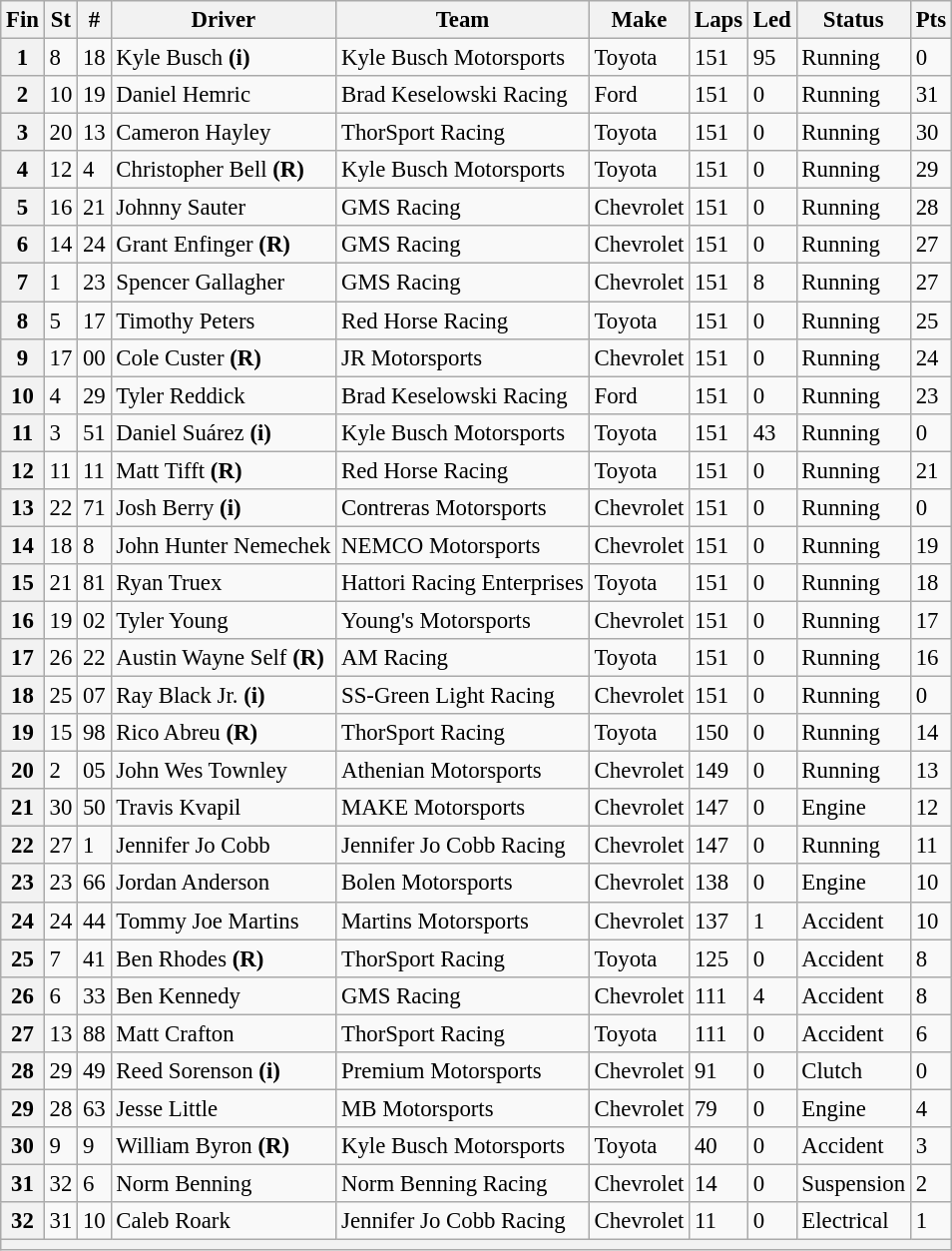<table class="wikitable" style="font-size:95%">
<tr>
<th>Fin</th>
<th>St</th>
<th>#</th>
<th>Driver</th>
<th>Team</th>
<th>Make</th>
<th>Laps</th>
<th>Led</th>
<th>Status</th>
<th>Pts</th>
</tr>
<tr>
<th>1</th>
<td>8</td>
<td>18</td>
<td>Kyle Busch <strong>(i)</strong></td>
<td>Kyle Busch Motorsports</td>
<td>Toyota</td>
<td>151</td>
<td>95</td>
<td>Running</td>
<td>0</td>
</tr>
<tr>
<th>2</th>
<td>10</td>
<td>19</td>
<td>Daniel Hemric</td>
<td>Brad Keselowski Racing</td>
<td>Ford</td>
<td>151</td>
<td>0</td>
<td>Running</td>
<td>31</td>
</tr>
<tr>
<th>3</th>
<td>20</td>
<td>13</td>
<td>Cameron Hayley</td>
<td>ThorSport Racing</td>
<td>Toyota</td>
<td>151</td>
<td>0</td>
<td>Running</td>
<td>30</td>
</tr>
<tr>
<th>4</th>
<td>12</td>
<td>4</td>
<td>Christopher Bell <strong>(R)</strong></td>
<td>Kyle Busch Motorsports</td>
<td>Toyota</td>
<td>151</td>
<td>0</td>
<td>Running</td>
<td>29</td>
</tr>
<tr>
<th>5</th>
<td>16</td>
<td>21</td>
<td>Johnny Sauter</td>
<td>GMS Racing</td>
<td>Chevrolet</td>
<td>151</td>
<td>0</td>
<td>Running</td>
<td>28</td>
</tr>
<tr>
<th>6</th>
<td>14</td>
<td>24</td>
<td>Grant Enfinger <strong>(R)</strong></td>
<td>GMS Racing</td>
<td>Chevrolet</td>
<td>151</td>
<td>0</td>
<td>Running</td>
<td>27</td>
</tr>
<tr>
<th>7</th>
<td>1</td>
<td>23</td>
<td>Spencer Gallagher</td>
<td>GMS Racing</td>
<td>Chevrolet</td>
<td>151</td>
<td>8</td>
<td>Running</td>
<td>27</td>
</tr>
<tr>
<th>8</th>
<td>5</td>
<td>17</td>
<td>Timothy Peters</td>
<td>Red Horse Racing</td>
<td>Toyota</td>
<td>151</td>
<td>0</td>
<td>Running</td>
<td>25</td>
</tr>
<tr>
<th>9</th>
<td>17</td>
<td>00</td>
<td>Cole Custer <strong>(R)</strong></td>
<td>JR Motorsports</td>
<td>Chevrolet</td>
<td>151</td>
<td>0</td>
<td>Running</td>
<td>24</td>
</tr>
<tr>
<th>10</th>
<td>4</td>
<td>29</td>
<td>Tyler Reddick</td>
<td>Brad Keselowski Racing</td>
<td>Ford</td>
<td>151</td>
<td>0</td>
<td>Running</td>
<td>23</td>
</tr>
<tr>
<th>11</th>
<td>3</td>
<td>51</td>
<td>Daniel Suárez <strong>(i)</strong></td>
<td>Kyle Busch Motorsports</td>
<td>Toyota</td>
<td>151</td>
<td>43</td>
<td>Running</td>
<td>0</td>
</tr>
<tr>
<th>12</th>
<td>11</td>
<td>11</td>
<td>Matt Tifft <strong>(R)</strong></td>
<td>Red Horse Racing</td>
<td>Toyota</td>
<td>151</td>
<td>0</td>
<td>Running</td>
<td>21</td>
</tr>
<tr>
<th>13</th>
<td>22</td>
<td>71</td>
<td>Josh Berry <strong>(i)</strong></td>
<td>Contreras Motorsports</td>
<td>Chevrolet</td>
<td>151</td>
<td>0</td>
<td>Running</td>
<td>0</td>
</tr>
<tr>
<th>14</th>
<td>18</td>
<td>8</td>
<td>John Hunter Nemechek</td>
<td>NEMCO Motorsports</td>
<td>Chevrolet</td>
<td>151</td>
<td>0</td>
<td>Running</td>
<td>19</td>
</tr>
<tr>
<th>15</th>
<td>21</td>
<td>81</td>
<td>Ryan Truex</td>
<td>Hattori Racing Enterprises</td>
<td>Toyota</td>
<td>151</td>
<td>0</td>
<td>Running</td>
<td>18</td>
</tr>
<tr>
<th>16</th>
<td>19</td>
<td>02</td>
<td>Tyler Young</td>
<td>Young's Motorsports</td>
<td>Chevrolet</td>
<td>151</td>
<td>0</td>
<td>Running</td>
<td>17</td>
</tr>
<tr>
<th>17</th>
<td>26</td>
<td>22</td>
<td>Austin Wayne Self <strong>(R)</strong></td>
<td>AM Racing</td>
<td>Toyota</td>
<td>151</td>
<td>0</td>
<td>Running</td>
<td>16</td>
</tr>
<tr>
<th>18</th>
<td>25</td>
<td>07</td>
<td>Ray Black Jr. <strong>(i)</strong></td>
<td>SS-Green Light Racing</td>
<td>Chevrolet</td>
<td>151</td>
<td>0</td>
<td>Running</td>
<td>0</td>
</tr>
<tr>
<th>19</th>
<td>15</td>
<td>98</td>
<td>Rico Abreu <strong>(R)</strong></td>
<td>ThorSport Racing</td>
<td>Toyota</td>
<td>150</td>
<td>0</td>
<td>Running</td>
<td>14</td>
</tr>
<tr>
<th>20</th>
<td>2</td>
<td>05</td>
<td>John Wes Townley</td>
<td>Athenian Motorsports</td>
<td>Chevrolet</td>
<td>149</td>
<td>0</td>
<td>Running</td>
<td>13</td>
</tr>
<tr>
<th>21</th>
<td>30</td>
<td>50</td>
<td>Travis Kvapil</td>
<td>MAKE Motorsports</td>
<td>Chevrolet</td>
<td>147</td>
<td>0</td>
<td>Engine</td>
<td>12</td>
</tr>
<tr>
<th>22</th>
<td>27</td>
<td>1</td>
<td>Jennifer Jo Cobb</td>
<td>Jennifer Jo Cobb Racing</td>
<td>Chevrolet</td>
<td>147</td>
<td>0</td>
<td>Running</td>
<td>11</td>
</tr>
<tr>
<th>23</th>
<td>23</td>
<td>66</td>
<td>Jordan Anderson</td>
<td>Bolen Motorsports</td>
<td>Chevrolet</td>
<td>138</td>
<td>0</td>
<td>Engine</td>
<td>10</td>
</tr>
<tr>
<th>24</th>
<td>24</td>
<td>44</td>
<td>Tommy Joe Martins</td>
<td>Martins Motorsports</td>
<td>Chevrolet</td>
<td>137</td>
<td>1</td>
<td>Accident</td>
<td>10</td>
</tr>
<tr>
<th>25</th>
<td>7</td>
<td>41</td>
<td>Ben Rhodes <strong>(R)</strong></td>
<td>ThorSport Racing</td>
<td>Toyota</td>
<td>125</td>
<td>0</td>
<td>Accident</td>
<td>8</td>
</tr>
<tr>
<th>26</th>
<td>6</td>
<td>33</td>
<td>Ben Kennedy</td>
<td>GMS Racing</td>
<td>Chevrolet</td>
<td>111</td>
<td>4</td>
<td>Accident</td>
<td>8</td>
</tr>
<tr>
<th>27</th>
<td>13</td>
<td>88</td>
<td>Matt Crafton</td>
<td>ThorSport Racing</td>
<td>Toyota</td>
<td>111</td>
<td>0</td>
<td>Accident</td>
<td>6</td>
</tr>
<tr>
<th>28</th>
<td>29</td>
<td>49</td>
<td>Reed Sorenson <strong>(i)</strong></td>
<td>Premium Motorsports</td>
<td>Chevrolet</td>
<td>91</td>
<td>0</td>
<td>Clutch</td>
<td>0</td>
</tr>
<tr>
<th>29</th>
<td>28</td>
<td>63</td>
<td>Jesse Little</td>
<td>MB Motorsports</td>
<td>Chevrolet</td>
<td>79</td>
<td>0</td>
<td>Engine</td>
<td>4</td>
</tr>
<tr>
<th>30</th>
<td>9</td>
<td>9</td>
<td>William Byron <strong>(R)</strong></td>
<td>Kyle Busch Motorsports</td>
<td>Toyota</td>
<td>40</td>
<td>0</td>
<td>Accident</td>
<td>3</td>
</tr>
<tr>
<th>31</th>
<td>32</td>
<td>6</td>
<td>Norm Benning</td>
<td>Norm Benning Racing</td>
<td>Chevrolet</td>
<td>14</td>
<td>0</td>
<td>Suspension</td>
<td>2</td>
</tr>
<tr>
<th>32</th>
<td>31</td>
<td>10</td>
<td>Caleb Roark</td>
<td>Jennifer Jo Cobb Racing</td>
<td>Chevrolet</td>
<td>11</td>
<td>0</td>
<td>Electrical</td>
<td>1</td>
</tr>
<tr>
<th colspan="10"></th>
</tr>
</table>
